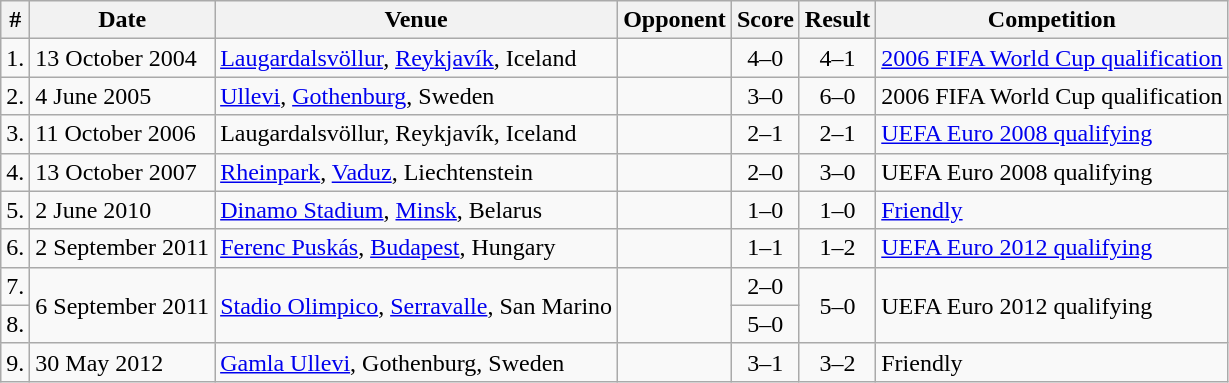<table class="wikitable sortable">
<tr>
<th>#</th>
<th>Date</th>
<th>Venue</th>
<th>Opponent</th>
<th>Score</th>
<th>Result</th>
<th>Competition</th>
</tr>
<tr>
<td>1.</td>
<td>13 October 2004</td>
<td><a href='#'>Laugardalsvöllur</a>, <a href='#'>Reykjavík</a>, Iceland</td>
<td></td>
<td align="center">4–0</td>
<td align="center">4–1</td>
<td><a href='#'>2006 FIFA World Cup qualification</a></td>
</tr>
<tr>
<td>2.</td>
<td>4 June 2005</td>
<td><a href='#'>Ullevi</a>, <a href='#'>Gothenburg</a>, Sweden</td>
<td></td>
<td align="center">3–0</td>
<td align="center">6–0</td>
<td>2006 FIFA World Cup qualification</td>
</tr>
<tr>
<td>3.</td>
<td>11 October 2006</td>
<td>Laugardalsvöllur, Reykjavík, Iceland</td>
<td></td>
<td align="center">2–1</td>
<td align="center">2–1</td>
<td><a href='#'>UEFA Euro 2008 qualifying</a></td>
</tr>
<tr>
<td>4.</td>
<td>13 October 2007</td>
<td><a href='#'>Rheinpark</a>, <a href='#'>Vaduz</a>, Liechtenstein</td>
<td></td>
<td align="center">2–0</td>
<td align="center">3–0</td>
<td>UEFA Euro 2008 qualifying</td>
</tr>
<tr>
<td>5.</td>
<td>2 June 2010</td>
<td><a href='#'>Dinamo Stadium</a>, <a href='#'>Minsk</a>, Belarus</td>
<td></td>
<td align="center">1–0</td>
<td align="center">1–0</td>
<td><a href='#'>Friendly</a></td>
</tr>
<tr>
<td>6.</td>
<td>2 September 2011</td>
<td><a href='#'>Ferenc Puskás</a>, <a href='#'>Budapest</a>, Hungary</td>
<td></td>
<td align="center">1–1</td>
<td align="center">1–2</td>
<td><a href='#'>UEFA Euro 2012 qualifying</a></td>
</tr>
<tr>
<td>7.</td>
<td rowspan="2">6 September 2011</td>
<td rowspan="2"><a href='#'>Stadio Olimpico</a>, <a href='#'>Serravalle</a>, San Marino</td>
<td rowspan="2"></td>
<td align="center">2–0</td>
<td rowspan="2" align="center">5–0</td>
<td rowspan="2">UEFA Euro 2012 qualifying</td>
</tr>
<tr>
<td>8.</td>
<td align="center">5–0</td>
</tr>
<tr>
<td>9.</td>
<td>30 May 2012</td>
<td><a href='#'>Gamla Ullevi</a>, Gothenburg, Sweden</td>
<td></td>
<td align="center">3–1</td>
<td align="center">3–2</td>
<td>Friendly</td>
</tr>
</table>
